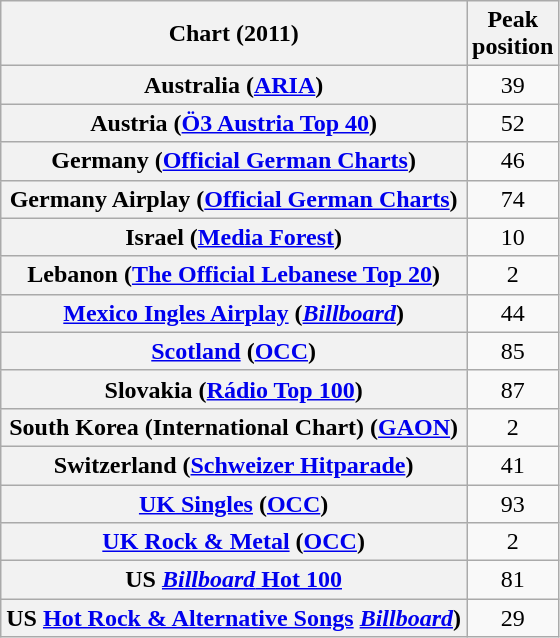<table class="wikitable sortable plainrowheaders" style="text-align:center">
<tr>
<th scope="col">Chart (2011)</th>
<th scope="col">Peak<br>position</th>
</tr>
<tr>
<th scope="row">Australia (<a href='#'>ARIA</a>)</th>
<td>39</td>
</tr>
<tr>
<th scope="row">Austria (<a href='#'>Ö3 Austria Top 40</a>)</th>
<td>52</td>
</tr>
<tr>
<th scope="row">Germany (<a href='#'>Official German Charts</a>)</th>
<td>46</td>
</tr>
<tr>
<th scope="row">Germany Airplay (<a href='#'>Official German Charts</a>)</th>
<td>74</td>
</tr>
<tr>
<th scope="row">Israel (<a href='#'>Media Forest</a>)</th>
<td>10</td>
</tr>
<tr>
<th scope="row">Lebanon (<a href='#'>The Official Lebanese Top 20</a>)</th>
<td>2</td>
</tr>
<tr>
<th scope="row"><a href='#'>Mexico Ingles Airplay</a> (<em><a href='#'>Billboard</a></em>)</th>
<td>44</td>
</tr>
<tr>
<th scope="row"><a href='#'>Scotland</a> (<a href='#'>OCC</a>)</th>
<td>85</td>
</tr>
<tr>
<th scope="row">Slovakia (<a href='#'>Rádio Top 100</a>)</th>
<td>87</td>
</tr>
<tr>
<th scope="row">South Korea (International Chart) (<a href='#'>GAON</a>)</th>
<td>2</td>
</tr>
<tr>
<th scope="row">Switzerland (<a href='#'>Schweizer Hitparade</a>)</th>
<td>41</td>
</tr>
<tr>
<th scope="row"><a href='#'>UK Singles</a> (<a href='#'>OCC</a>)</th>
<td>93</td>
</tr>
<tr>
<th scope="row"><a href='#'>UK Rock & Metal</a> (<a href='#'>OCC</a>)</th>
<td>2</td>
</tr>
<tr>
<th scope="row">US <a href='#'><em>Billboard</em> Hot 100</a></th>
<td>81</td>
</tr>
<tr>
<th scope="row">US <a href='#'>Hot Rock & Alternative Songs</a> <em><a href='#'>Billboard</a></em>)</th>
<td>29</td>
</tr>
</table>
